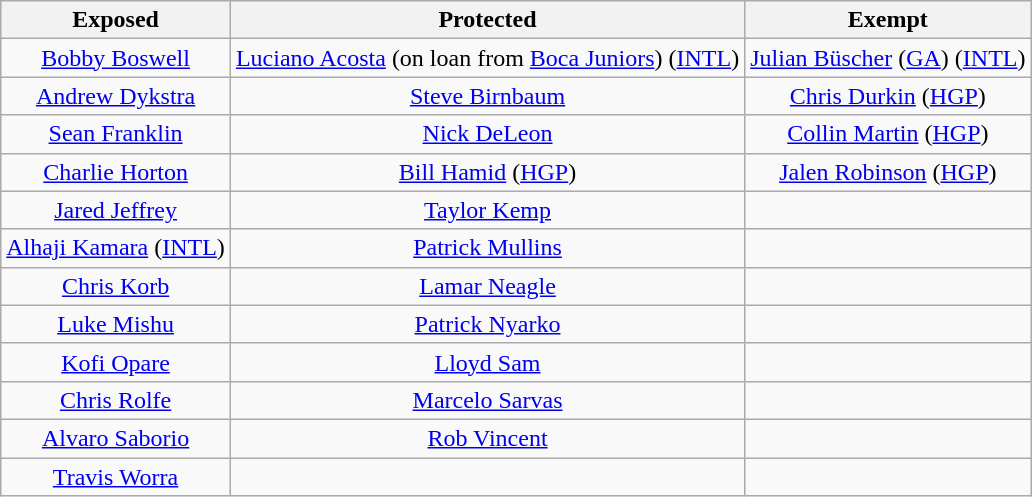<table class="wikitable" style="text-align:center">
<tr>
<th>Exposed</th>
<th>Protected</th>
<th>Exempt</th>
</tr>
<tr>
<td><a href='#'>Bobby Boswell</a></td>
<td><a href='#'>Luciano Acosta</a> (on loan from <a href='#'>Boca Juniors</a>) (<a href='#'>INTL</a>)</td>
<td><a href='#'>Julian Büscher</a> (<a href='#'>GA</a>) (<a href='#'>INTL</a>)</td>
</tr>
<tr>
<td><a href='#'>Andrew Dykstra</a></td>
<td><a href='#'>Steve Birnbaum</a></td>
<td><a href='#'>Chris Durkin</a> (<a href='#'>HGP</a>)</td>
</tr>
<tr>
<td><a href='#'>Sean Franklin</a></td>
<td><a href='#'>Nick DeLeon</a></td>
<td><a href='#'>Collin Martin</a> (<a href='#'>HGP</a>)</td>
</tr>
<tr>
<td><a href='#'>Charlie Horton</a></td>
<td><a href='#'>Bill Hamid</a> (<a href='#'>HGP</a>)</td>
<td><a href='#'>Jalen Robinson</a> (<a href='#'>HGP</a>)</td>
</tr>
<tr>
<td><a href='#'>Jared Jeffrey</a></td>
<td><a href='#'>Taylor Kemp</a></td>
<td></td>
</tr>
<tr>
<td><a href='#'>Alhaji Kamara</a> (<a href='#'>INTL</a>)</td>
<td><a href='#'>Patrick Mullins</a></td>
<td></td>
</tr>
<tr>
<td><a href='#'>Chris Korb</a></td>
<td><a href='#'>Lamar Neagle</a></td>
<td></td>
</tr>
<tr>
<td><a href='#'>Luke Mishu</a></td>
<td><a href='#'>Patrick Nyarko</a></td>
<td></td>
</tr>
<tr>
<td><a href='#'>Kofi Opare</a></td>
<td><a href='#'>Lloyd Sam</a></td>
<td></td>
</tr>
<tr>
<td><a href='#'>Chris Rolfe</a></td>
<td><a href='#'>Marcelo Sarvas</a></td>
<td></td>
</tr>
<tr>
<td><a href='#'>Alvaro Saborio</a></td>
<td><a href='#'>Rob Vincent</a></td>
<td></td>
</tr>
<tr>
<td><a href='#'>Travis Worra</a></td>
<td></td>
<td></td>
</tr>
</table>
